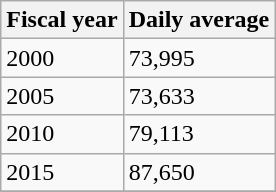<table class="wikitable">
<tr>
<th>Fiscal year</th>
<th>Daily average</th>
</tr>
<tr>
<td>2000</td>
<td>73,995</td>
</tr>
<tr>
<td>2005</td>
<td>73,633</td>
</tr>
<tr>
<td>2010</td>
<td>79,113</td>
</tr>
<tr>
<td>2015</td>
<td>87,650</td>
</tr>
<tr>
</tr>
</table>
